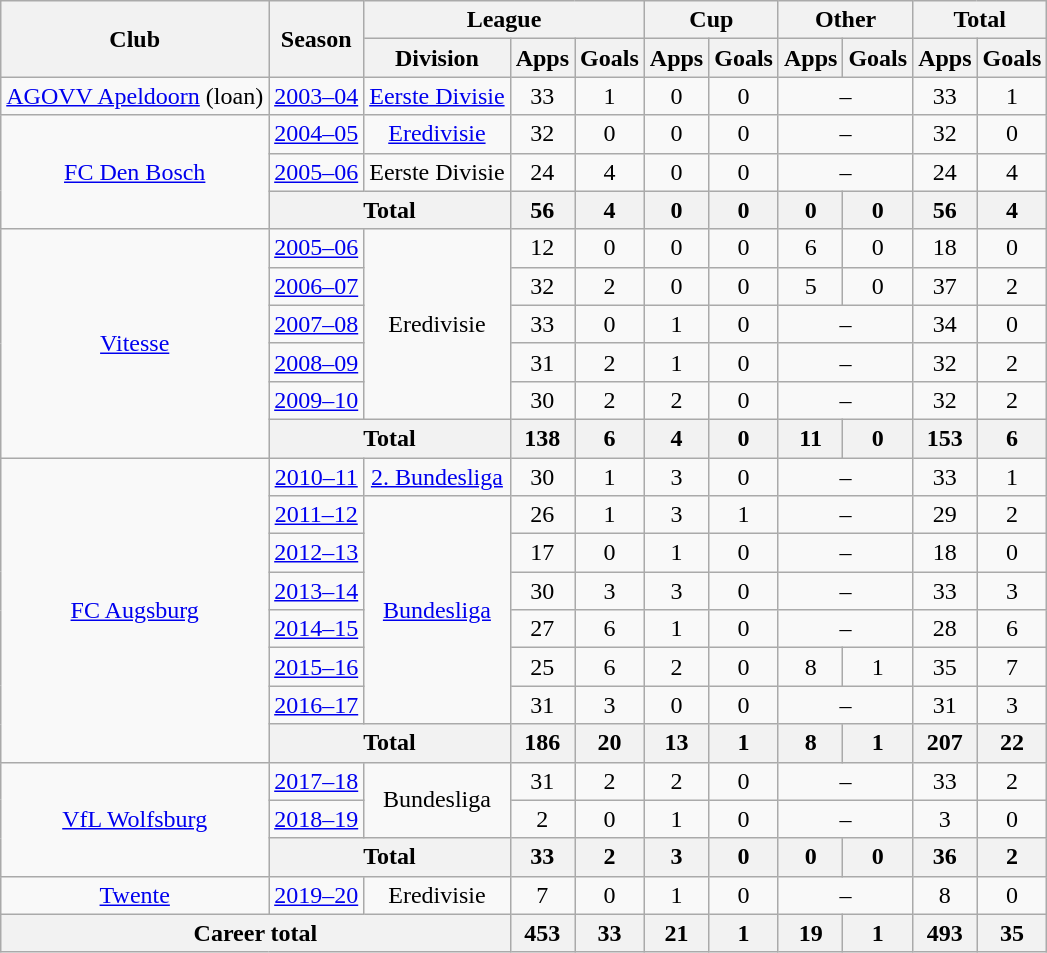<table class="wikitable" style="text-align:center">
<tr>
<th rowspan="2">Club</th>
<th rowspan="2">Season</th>
<th colspan="3">League</th>
<th colspan="2">Cup</th>
<th colspan="2">Other</th>
<th colspan="2">Total</th>
</tr>
<tr>
<th>Division</th>
<th>Apps</th>
<th>Goals</th>
<th>Apps</th>
<th>Goals</th>
<th>Apps</th>
<th>Goals</th>
<th>Apps</th>
<th>Goals</th>
</tr>
<tr>
<td><a href='#'>AGOVV Apeldoorn</a> (loan)</td>
<td><a href='#'>2003–04</a></td>
<td><a href='#'>Eerste Divisie</a></td>
<td>33</td>
<td>1</td>
<td>0</td>
<td>0</td>
<td colspan="2">–</td>
<td>33</td>
<td>1</td>
</tr>
<tr>
<td rowspan="3"><a href='#'>FC Den Bosch</a></td>
<td><a href='#'>2004–05</a></td>
<td><a href='#'>Eredivisie</a></td>
<td>32</td>
<td>0</td>
<td>0</td>
<td>0</td>
<td colspan="2">–</td>
<td>32</td>
<td>0</td>
</tr>
<tr>
<td><a href='#'>2005–06</a></td>
<td>Eerste Divisie</td>
<td>24</td>
<td>4</td>
<td>0</td>
<td>0</td>
<td colspan="2">–</td>
<td>24</td>
<td>4</td>
</tr>
<tr>
<th colspan="2">Total</th>
<th>56</th>
<th>4</th>
<th>0</th>
<th>0</th>
<th>0</th>
<th>0</th>
<th>56</th>
<th>4</th>
</tr>
<tr>
<td rowspan="6"><a href='#'>Vitesse</a></td>
<td><a href='#'>2005–06</a></td>
<td rowspan="5">Eredivisie</td>
<td>12</td>
<td>0</td>
<td>0</td>
<td>0</td>
<td>6</td>
<td>0</td>
<td>18</td>
<td>0</td>
</tr>
<tr>
<td><a href='#'>2006–07</a></td>
<td>32</td>
<td>2</td>
<td>0</td>
<td>0</td>
<td>5</td>
<td>0</td>
<td>37</td>
<td>2</td>
</tr>
<tr>
<td><a href='#'>2007–08</a></td>
<td>33</td>
<td>0</td>
<td>1</td>
<td>0</td>
<td colspan="2">–</td>
<td>34</td>
<td>0</td>
</tr>
<tr>
<td><a href='#'>2008–09</a></td>
<td>31</td>
<td>2</td>
<td>1</td>
<td>0</td>
<td colspan="2">–</td>
<td>32</td>
<td>2</td>
</tr>
<tr>
<td><a href='#'>2009–10</a></td>
<td>30</td>
<td>2</td>
<td>2</td>
<td>0</td>
<td colspan="2">–</td>
<td>32</td>
<td>2</td>
</tr>
<tr>
<th colspan="2">Total</th>
<th>138</th>
<th>6</th>
<th>4</th>
<th>0</th>
<th>11</th>
<th>0</th>
<th>153</th>
<th>6</th>
</tr>
<tr>
<td rowspan="8"><a href='#'>FC Augsburg</a></td>
<td><a href='#'>2010–11</a></td>
<td><a href='#'>2. Bundesliga</a></td>
<td>30</td>
<td>1</td>
<td>3</td>
<td>0</td>
<td colspan="2">–</td>
<td>33</td>
<td>1</td>
</tr>
<tr>
<td><a href='#'>2011–12</a></td>
<td rowspan="6"><a href='#'>Bundesliga</a></td>
<td>26</td>
<td>1</td>
<td>3</td>
<td>1</td>
<td colspan="2">–</td>
<td>29</td>
<td>2</td>
</tr>
<tr>
<td><a href='#'>2012–13</a></td>
<td>17</td>
<td>0</td>
<td>1</td>
<td>0</td>
<td colspan="2">–</td>
<td>18</td>
<td>0</td>
</tr>
<tr>
<td><a href='#'>2013–14</a></td>
<td>30</td>
<td>3</td>
<td>3</td>
<td>0</td>
<td colspan="2">–</td>
<td>33</td>
<td>3</td>
</tr>
<tr>
<td><a href='#'>2014–15</a></td>
<td>27</td>
<td>6</td>
<td>1</td>
<td>0</td>
<td colspan="2">–</td>
<td>28</td>
<td>6</td>
</tr>
<tr>
<td><a href='#'>2015–16</a></td>
<td>25</td>
<td>6</td>
<td>2</td>
<td>0</td>
<td>8</td>
<td>1</td>
<td>35</td>
<td>7</td>
</tr>
<tr>
<td><a href='#'>2016–17</a></td>
<td>31</td>
<td>3</td>
<td>0</td>
<td>0</td>
<td colspan="2">–</td>
<td>31</td>
<td>3</td>
</tr>
<tr>
<th colspan="2">Total</th>
<th>186</th>
<th>20</th>
<th>13</th>
<th>1</th>
<th>8</th>
<th>1</th>
<th>207</th>
<th>22</th>
</tr>
<tr>
<td rowspan="3"><a href='#'>VfL Wolfsburg</a></td>
<td><a href='#'>2017–18</a></td>
<td rowspan="2">Bundesliga</td>
<td>31</td>
<td>2</td>
<td>2</td>
<td>0</td>
<td colspan="2">–</td>
<td>33</td>
<td>2</td>
</tr>
<tr>
<td><a href='#'>2018–19</a></td>
<td>2</td>
<td>0</td>
<td>1</td>
<td>0</td>
<td colspan="2">–</td>
<td>3</td>
<td>0</td>
</tr>
<tr>
<th colspan="2">Total</th>
<th>33</th>
<th>2</th>
<th>3</th>
<th>0</th>
<th>0</th>
<th>0</th>
<th>36</th>
<th>2</th>
</tr>
<tr>
<td><a href='#'>Twente</a></td>
<td><a href='#'>2019–20</a></td>
<td>Eredivisie</td>
<td>7</td>
<td>0</td>
<td>1</td>
<td>0</td>
<td colspan="2">–</td>
<td>8</td>
<td>0</td>
</tr>
<tr>
<th colspan="3">Career total</th>
<th>453</th>
<th>33</th>
<th>21</th>
<th>1</th>
<th>19</th>
<th>1</th>
<th>493</th>
<th>35</th>
</tr>
</table>
